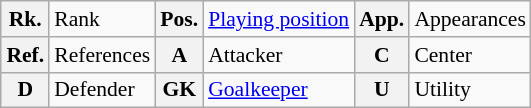<table class="wikitable" style="text-align: left; font-size: 90%; margin-left: 1em;">
<tr>
<th>Rk.</th>
<td>Rank</td>
<th>Pos.</th>
<td><a href='#'>Playing position</a></td>
<th>App.</th>
<td>Appearances</td>
</tr>
<tr>
<th>Ref.</th>
<td>References</td>
<th>A</th>
<td>Attacker</td>
<th>C</th>
<td>Center</td>
</tr>
<tr>
<th>D</th>
<td>Defender</td>
<th>GK</th>
<td><a href='#'>Goalkeeper</a></td>
<th>U</th>
<td>Utility</td>
</tr>
</table>
